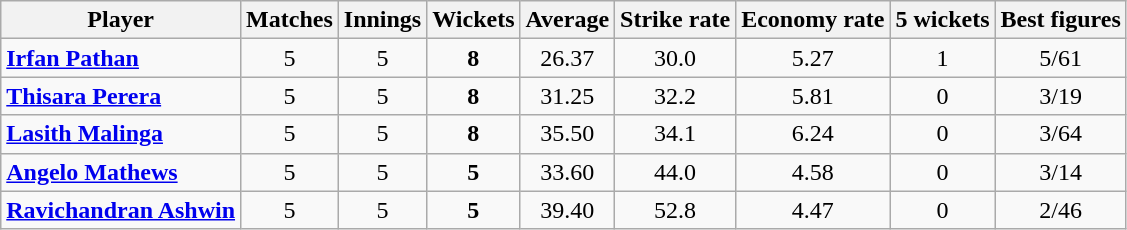<table class="wikitable" style="text-align:center">
<tr>
<th scope="col">Player</th>
<th scope="col">Matches</th>
<th scope="col">Innings</th>
<th scope="col">Wickets</th>
<th scope="col">Average</th>
<th scope="col">Strike rate</th>
<th scope="col">Economy rate</th>
<th scope="col">5 wickets</th>
<th scope="col">Best figures</th>
</tr>
<tr>
<td align="left"><strong> <a href='#'>Irfan Pathan</a></strong></td>
<td>5</td>
<td>5</td>
<td><strong>8</strong></td>
<td>26.37</td>
<td>30.0</td>
<td>5.27</td>
<td>1</td>
<td>5/61</td>
</tr>
<tr>
<td align="left"><strong> <a href='#'>Thisara Perera</a></strong></td>
<td>5</td>
<td>5</td>
<td><strong>8</strong></td>
<td>31.25</td>
<td>32.2</td>
<td>5.81</td>
<td>0</td>
<td>3/19</td>
</tr>
<tr>
<td align="left"><strong> <a href='#'>Lasith Malinga</a></strong></td>
<td>5</td>
<td>5</td>
<td><strong>8</strong></td>
<td>35.50</td>
<td>34.1</td>
<td>6.24</td>
<td>0</td>
<td>3/64</td>
</tr>
<tr>
<td align="left"><strong> <a href='#'>Angelo Mathews</a></strong></td>
<td>5</td>
<td>5</td>
<td><strong>5</strong></td>
<td>33.60</td>
<td>44.0</td>
<td>4.58</td>
<td>0</td>
<td>3/14</td>
</tr>
<tr>
<td align="left"><strong> <a href='#'>Ravichandran Ashwin</a></strong></td>
<td>5</td>
<td>5</td>
<td><strong>5</strong></td>
<td>39.40</td>
<td>52.8</td>
<td>4.47</td>
<td>0</td>
<td>2/46</td>
</tr>
</table>
